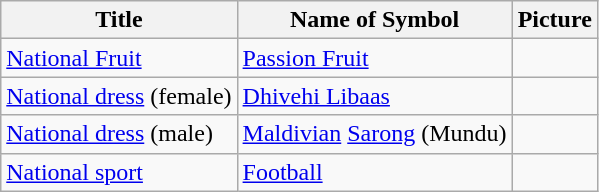<table class="wikitable">
<tr>
<th>Title</th>
<th>Name of Symbol</th>
<th>Picture</th>
</tr>
<tr>
<td><a href='#'>National Fruit</a></td>
<td><a href='#'>Passion Fruit</a></td>
<td></td>
</tr>
<tr>
<td><a href='#'>National dress</a> (female)</td>
<td><a href='#'>Dhivehi Libaas</a></td>
<td></td>
</tr>
<tr>
<td><a href='#'>National dress</a> (male)</td>
<td><a href='#'>Maldivian</a> <a href='#'>Sarong</a> (Mundu)</td>
<td></td>
</tr>
<tr>
<td><a href='#'>National sport</a></td>
<td><a href='#'>Football</a></td>
<td></td>
</tr>
</table>
